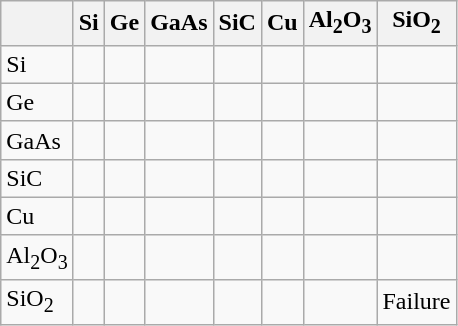<table class="wikitable">
<tr>
<th></th>
<th>Si</th>
<th>Ge</th>
<th>GaAs</th>
<th>SiC</th>
<th>Cu</th>
<th>Al<sub>2</sub>O<sub>3</sub></th>
<th>SiO<sub>2</sub></th>
</tr>
<tr>
<td>Si</td>
<td></td>
<td></td>
<td></td>
<td></td>
<td></td>
<td></td>
<td></td>
</tr>
<tr>
<td>Ge</td>
<td></td>
<td></td>
<td></td>
<td></td>
<td></td>
<td></td>
<td></td>
</tr>
<tr>
<td>GaAs</td>
<td></td>
<td></td>
<td></td>
<td></td>
<td></td>
<td></td>
<td></td>
</tr>
<tr>
<td>SiC</td>
<td></td>
<td></td>
<td></td>
<td></td>
<td></td>
<td></td>
<td></td>
</tr>
<tr>
<td>Cu</td>
<td></td>
<td></td>
<td></td>
<td></td>
<td></td>
<td></td>
<td></td>
</tr>
<tr>
<td>Al<sub>2</sub>O<sub>3</sub></td>
<td></td>
<td></td>
<td></td>
<td></td>
<td></td>
<td></td>
<td></td>
</tr>
<tr>
<td>SiO<sub>2</sub></td>
<td></td>
<td></td>
<td></td>
<td></td>
<td></td>
<td></td>
<td>Failure</td>
</tr>
</table>
